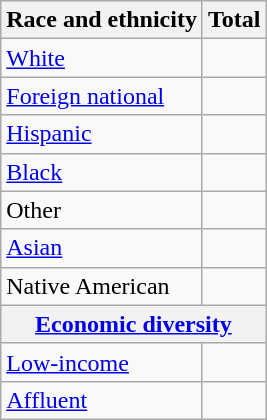<table class="wikitable floatright sortable collapsible"; text-align:right; font-size:80%;">
<tr>
<th>Race and ethnicity</th>
<th colspan="2" data-sort-type=number>Total</th>
</tr>
<tr>
<td><a href='#'>White</a></td>
<td align=right></td>
</tr>
<tr>
<td><a href='#'>Foreign national</a></td>
<td align=right></td>
</tr>
<tr>
<td><a href='#'>Hispanic</a></td>
<td align=right></td>
</tr>
<tr>
<td><a href='#'>Black</a></td>
<td align=right></td>
</tr>
<tr>
<td>Other</td>
<td align=right></td>
</tr>
<tr>
<td><a href='#'>Asian</a></td>
<td align=right></td>
</tr>
<tr>
<td>Native American</td>
<td align=right></td>
</tr>
<tr>
<th colspan="4" data-sort-type=number><a href='#'>Economic diversity</a></th>
</tr>
<tr>
<td><a href='#'>Low-income</a></td>
<td align=right></td>
</tr>
<tr>
<td><a href='#'>Affluent</a></td>
<td align=right></td>
</tr>
</table>
